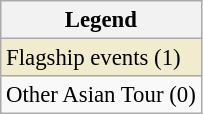<table class="wikitable" style="font-size:95%;">
<tr>
<th>Legend</th>
</tr>
<tr style="background:#f2ecce;">
<td>Flagship events (1)</td>
</tr>
<tr>
<td>Other Asian Tour (0)</td>
</tr>
</table>
